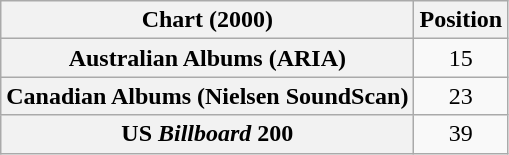<table class="wikitable sortable plainrowheaders">
<tr>
<th>Chart (2000)</th>
<th>Position</th>
</tr>
<tr>
<th scope="row">Australian Albums (ARIA)</th>
<td align="center">15</td>
</tr>
<tr>
<th scope="row">Canadian Albums (Nielsen SoundScan)</th>
<td style="text-align:center;">23</td>
</tr>
<tr>
<th scope="row">US <em>Billboard</em> 200</th>
<td align="center">39</td>
</tr>
</table>
